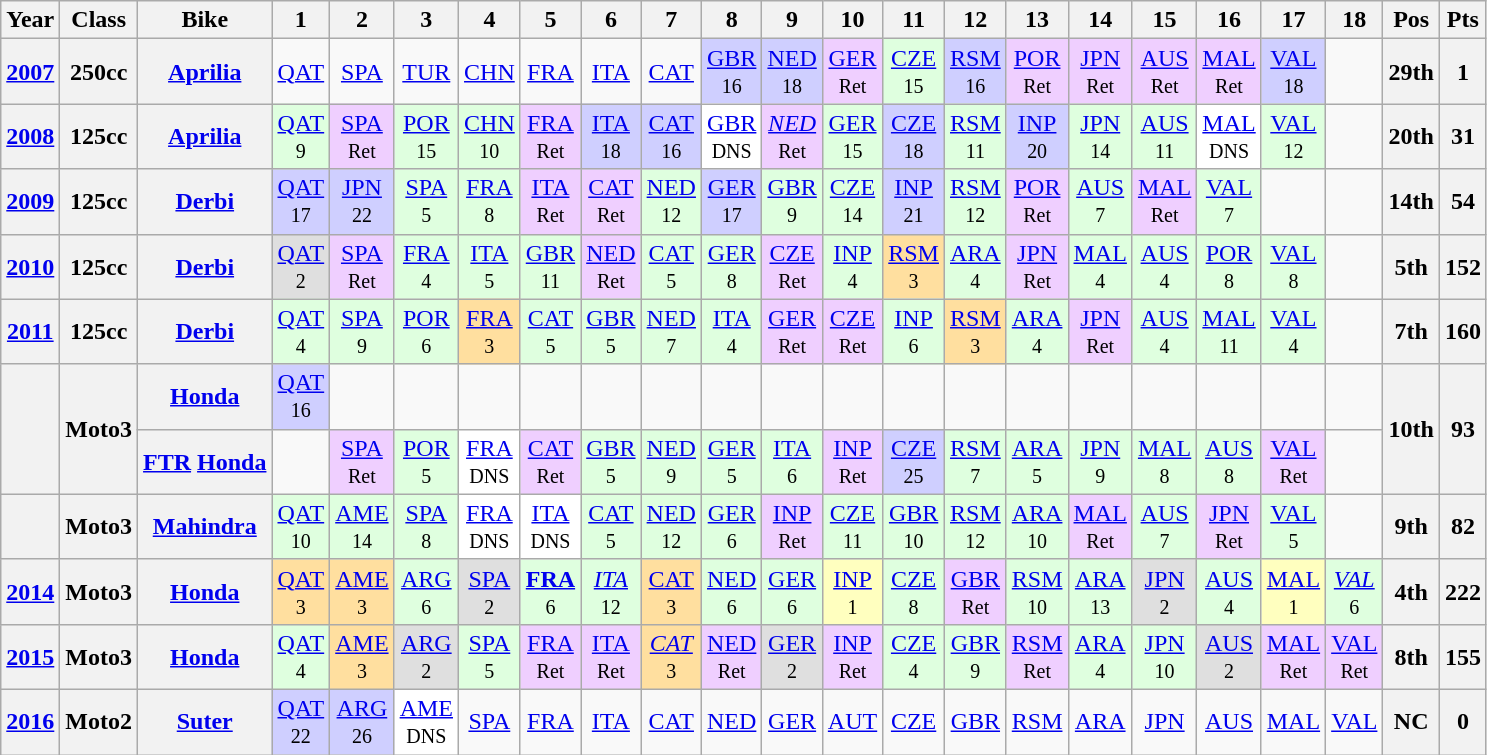<table class="wikitable" style="text-align:center">
<tr>
<th>Year</th>
<th>Class</th>
<th>Bike</th>
<th>1</th>
<th>2</th>
<th>3</th>
<th>4</th>
<th>5</th>
<th>6</th>
<th>7</th>
<th>8</th>
<th>9</th>
<th>10</th>
<th>11</th>
<th>12</th>
<th>13</th>
<th>14</th>
<th>15</th>
<th>16</th>
<th>17</th>
<th>18</th>
<th>Pos</th>
<th>Pts</th>
</tr>
<tr>
<th align="left"><a href='#'>2007</a></th>
<th align="left">250cc</th>
<th align="left"><a href='#'>Aprilia</a></th>
<td><a href='#'>QAT</a></td>
<td><a href='#'>SPA</a></td>
<td><a href='#'>TUR</a></td>
<td><a href='#'>CHN</a></td>
<td><a href='#'>FRA</a></td>
<td><a href='#'>ITA</a></td>
<td><a href='#'>CAT</a></td>
<td style="background:#cfcfff;"><a href='#'>GBR</a><br><small>16</small></td>
<td style="background:#cfcfff;"><a href='#'>NED</a><br><small>18</small></td>
<td style="background:#efcfff;"><a href='#'>GER</a><br><small>Ret</small></td>
<td style="background:#dfffdf;"><a href='#'>CZE</a><br><small>15</small></td>
<td style="background:#cfcfff;"><a href='#'>RSM</a><br><small>16</small></td>
<td style="background:#efcfff;"><a href='#'>POR</a><br><small>Ret</small></td>
<td style="background:#efcfff;"><a href='#'>JPN</a><br><small>Ret</small></td>
<td style="background:#efcfff;"><a href='#'>AUS</a><br><small>Ret</small></td>
<td style="background:#efcfff;"><a href='#'>MAL</a><br><small>Ret</small></td>
<td style="background:#cfcfff;"><a href='#'>VAL</a><br><small>18</small></td>
<td></td>
<th>29th</th>
<th>1</th>
</tr>
<tr>
<th align="left"><a href='#'>2008</a></th>
<th align="left">125cc</th>
<th align="left"><a href='#'>Aprilia</a></th>
<td style="background:#dfffdf;"><a href='#'>QAT</a><br><small>9</small></td>
<td style="background:#efcfff;"><a href='#'>SPA</a><br><small>Ret</small></td>
<td style="background:#dfffdf;"><a href='#'>POR</a><br><small>15</small></td>
<td style="background:#dfffdf;"><a href='#'>CHN</a><br><small>10</small></td>
<td style="background:#efcfff;"><a href='#'>FRA</a><br><small>Ret</small></td>
<td style="background:#cfcfff;"><a href='#'>ITA</a><br><small>18</small></td>
<td style="background:#cfcfff;"><a href='#'>CAT</a><br><small>16</small></td>
<td style="background:#ffffff;"><a href='#'>GBR</a><br><small>DNS</small></td>
<td style="background:#efcfff;"><em><a href='#'>NED</a></em><br><small>Ret</small></td>
<td style="background:#dfffdf;"><a href='#'>GER</a><br><small>15</small></td>
<td style="background:#cfcfff;"><a href='#'>CZE</a><br><small>18</small></td>
<td style="background:#dfffdf;"><a href='#'>RSM</a><br><small>11</small></td>
<td style="background:#cfcfff;"><a href='#'>INP</a><br><small>20</small></td>
<td style="background:#dfffdf;"><a href='#'>JPN</a><br><small>14</small></td>
<td style="background:#dfffdf;"><a href='#'>AUS</a><br><small>11</small></td>
<td style="background:#ffffff;"><a href='#'>MAL</a><br><small>DNS</small></td>
<td style="background:#dfffdf;"><a href='#'>VAL</a><br><small>12</small></td>
<td></td>
<th>20th</th>
<th>31</th>
</tr>
<tr>
<th align="left"><a href='#'>2009</a></th>
<th align="left">125cc</th>
<th align="left"><a href='#'>Derbi</a></th>
<td style="background:#cfcfff;"><a href='#'>QAT</a><br><small>17</small></td>
<td style="background:#cfcfff;"><a href='#'>JPN</a><br><small>22</small></td>
<td style="background:#dfffdf;"><a href='#'>SPA</a><br><small>5</small></td>
<td style="background:#dfffdf;"><a href='#'>FRA</a><br><small>8</small></td>
<td style="background:#efcfff;"><a href='#'>ITA</a><br><small>Ret</small></td>
<td style="background:#efcfff;"><a href='#'>CAT</a><br><small>Ret</small></td>
<td style="background:#dfffdf;"><a href='#'>NED</a><br><small>12</small></td>
<td style="background:#cfcfff;"><a href='#'>GER</a><br><small>17</small></td>
<td style="background:#dfffdf;"><a href='#'>GBR</a><br><small>9</small></td>
<td style="background:#dfffdf;"><a href='#'>CZE</a><br><small>14</small></td>
<td style="background:#cfcfff;"><a href='#'>INP</a><br><small>21</small></td>
<td style="background:#dfffdf;"><a href='#'>RSM</a><br><small>12</small></td>
<td style="background:#efcfff;"><a href='#'>POR</a><br><small>Ret</small></td>
<td style="background:#dfffdf;"><a href='#'>AUS</a><br><small>7</small></td>
<td style="background:#efcfff;"><a href='#'>MAL</a><br><small>Ret</small></td>
<td style="background:#dfffdf;"><a href='#'>VAL</a><br><small>7</small></td>
<td></td>
<td></td>
<th>14th</th>
<th>54</th>
</tr>
<tr>
<th align="left"><a href='#'>2010</a></th>
<th align="left">125cc</th>
<th align="left"><a href='#'>Derbi</a></th>
<td style="background:#DFDFDF;"><a href='#'>QAT</a><br><small>2</small></td>
<td style="background:#EFCFFF;"><a href='#'>SPA</a><br><small>Ret</small></td>
<td style="background:#DFFFDF;"><a href='#'>FRA</a><br><small>4</small></td>
<td style="background:#DFFFDF;"><a href='#'>ITA</a><br><small>5</small></td>
<td style="background:#DFFFDF;"><a href='#'>GBR</a><br><small>11</small></td>
<td style="background:#EFCFFF;"><a href='#'>NED</a><br><small>Ret</small></td>
<td style="background:#DFFFDF;"><a href='#'>CAT</a><br><small>5</small></td>
<td style="background:#DFFFDF;"><a href='#'>GER</a><br><small>8</small></td>
<td style="background:#EFCFFF;"><a href='#'>CZE</a><br><small>Ret</small></td>
<td style="background:#DFFFDF;"><a href='#'>INP</a><br><small>4</small></td>
<td style="background:#FFDF9F;"><a href='#'>RSM</a><br><small>3</small></td>
<td style="background:#DFFFDF;"><a href='#'>ARA</a><br><small>4</small></td>
<td style="background:#EFCFFF;"><a href='#'>JPN</a><br><small>Ret</small></td>
<td style="background:#DFFFDF;"><a href='#'>MAL</a><br><small>4</small></td>
<td style="background:#DFFFDF;"><a href='#'>AUS</a><br><small>4</small></td>
<td style="background:#DFFFDF;"><a href='#'>POR</a><br><small>8</small></td>
<td style="background:#DFFFDF;"><a href='#'>VAL</a><br><small>8</small></td>
<td></td>
<th>5th</th>
<th>152</th>
</tr>
<tr>
<th align="left"><a href='#'>2011</a></th>
<th align="left">125cc</th>
<th align="left"><a href='#'>Derbi</a></th>
<td style="background:#DFFFDF;"><a href='#'>QAT</a><br><small>4</small></td>
<td style="background:#DFFFDF;"><a href='#'>SPA</a><br><small>9</small></td>
<td style="background:#DFFFDF;"><a href='#'>POR</a><br><small>6</small></td>
<td style="background:#FFDF9F;"><a href='#'>FRA</a><br><small>3</small></td>
<td style="background:#DFFFDF;"><a href='#'>CAT</a><br><small>5</small></td>
<td style="background:#DFFFDF;"><a href='#'>GBR</a><br><small>5</small></td>
<td style="background:#DFFFDF;"><a href='#'>NED</a><br><small>7</small></td>
<td style="background:#DFFFDF;"><a href='#'>ITA</a><br><small>4</small></td>
<td style="background:#EFCFFF;"><a href='#'>GER</a><br><small>Ret</small></td>
<td style="background:#EFCFFF;"><a href='#'>CZE</a><br><small>Ret</small></td>
<td style="background:#DFFFDF;"><a href='#'>INP</a><br><small>6</small></td>
<td style="background:#FFDF9F;"><a href='#'>RSM</a><br><small>3</small></td>
<td style="background:#DFFFDF;"><a href='#'>ARA</a><br><small>4</small></td>
<td style="background:#EFCFFF;"><a href='#'>JPN</a><br><small>Ret</small></td>
<td style="background:#DFFFDF;"><a href='#'>AUS</a><br><small>4</small></td>
<td style="background:#DFFFDF;"><a href='#'>MAL</a><br><small>11</small></td>
<td style="background:#DFFFDF;"><a href='#'>VAL</a><br><small>4</small></td>
<td></td>
<th>7th</th>
<th>160</th>
</tr>
<tr>
<th align="left" rowspan=2></th>
<th align="left" rowspan=2>Moto3</th>
<th align="left"><a href='#'>Honda</a></th>
<td style="background:#cfcfff;"><a href='#'>QAT</a><br><small>16</small></td>
<td></td>
<td></td>
<td></td>
<td></td>
<td></td>
<td></td>
<td></td>
<td></td>
<td></td>
<td></td>
<td></td>
<td></td>
<td></td>
<td></td>
<td></td>
<td></td>
<td></td>
<th rowspan=2>10th</th>
<th rowspan=2>93</th>
</tr>
<tr>
<th align="left"><a href='#'>FTR</a> <a href='#'>Honda</a></th>
<td></td>
<td style="background:#efcfff;"><a href='#'>SPA</a><br><small>Ret</small></td>
<td style="background:#DFFFDF;"><a href='#'>POR</a><br><small>5</small></td>
<td style="background:#ffffff;"><a href='#'>FRA</a><br><small>DNS</small></td>
<td style="background:#efcfff;"><a href='#'>CAT</a><br><small>Ret</small></td>
<td style="background:#DFFFDF;"><a href='#'>GBR</a><br><small>5</small></td>
<td style="background:#DFFFDF;"><a href='#'>NED</a><br><small>9</small></td>
<td style="background:#DFFFDF;"><a href='#'>GER</a><br><small>5</small></td>
<td style="background:#DFFFDF;"><a href='#'>ITA</a><br><small>6</small></td>
<td style="background:#efcfff;"><a href='#'>INP</a><br><small>Ret</small></td>
<td style="background:#cfcfff;"><a href='#'>CZE</a><br><small>25</small></td>
<td style="background:#DFFFDF;"><a href='#'>RSM</a><br><small>7</small></td>
<td style="background:#dfffdf;"><a href='#'>ARA</a><br><small>5</small></td>
<td style="background:#dfffdf;"><a href='#'>JPN</a><br><small>9</small></td>
<td style="background:#dfffdf;"><a href='#'>MAL</a><br><small>8</small></td>
<td style="background:#dfffdf;"><a href='#'>AUS</a><br><small>8</small></td>
<td style="background:#EFCFFF;"><a href='#'>VAL</a><br><small>Ret</small></td>
<td></td>
</tr>
<tr>
<th align="left"></th>
<th align="left">Moto3</th>
<th align="left"><a href='#'>Mahindra</a></th>
<td style="background:#dfffdf;"><a href='#'>QAT</a><br><small>10</small></td>
<td style="background:#dfffdf;"><a href='#'>AME</a><br><small>14</small></td>
<td style="background:#dfffdf;"><a href='#'>SPA</a><br><small>8</small></td>
<td style="background:#ffffff;"><a href='#'>FRA</a><br><small>DNS</small></td>
<td style="background:#ffffff;"><a href='#'>ITA</a><br><small>DNS</small></td>
<td style="background:#dfffdf;"><a href='#'>CAT</a><br><small>5</small></td>
<td style="background:#dfffdf;"><a href='#'>NED</a><br><small>12</small></td>
<td style="background:#dfffdf;"><a href='#'>GER</a><br><small>6</small></td>
<td style="background:#EFCFFF;"><a href='#'>INP</a><br><small>Ret</small></td>
<td style="background:#dfffdf;"><a href='#'>CZE</a><br><small>11</small></td>
<td style="background:#dfffdf;"><a href='#'>GBR</a><br><small>10</small></td>
<td style="background:#dfffdf;"><a href='#'>RSM</a><br><small>12</small></td>
<td style="background:#dfffdf;"><a href='#'>ARA</a><br><small>10</small></td>
<td style="background:#EFCFFF;"><a href='#'>MAL</a><br><small>Ret</small></td>
<td style="background:#dfffdf;"><a href='#'>AUS</a><br><small>7</small></td>
<td style="background:#EFCFFF;"><a href='#'>JPN</a><br><small>Ret</small></td>
<td style="background:#dfffdf;"><a href='#'>VAL</a><br><small>5</small></td>
<td></td>
<th>9th</th>
<th>82</th>
</tr>
<tr>
<th align="left"><a href='#'>2014</a></th>
<th align="left">Moto3</th>
<th align="left"><a href='#'>Honda</a></th>
<td style="background:#ffdf9f;"><a href='#'>QAT</a><br><small>3</small></td>
<td style="background:#ffdf9f;"><a href='#'>AME</a><br><small>3</small></td>
<td style="background:#dfffdf;"><a href='#'>ARG</a><br><small>6</small></td>
<td style="background:#DFDFDF;"><a href='#'>SPA</a><br><small>2</small></td>
<td style="background:#dfffdf;"><strong><a href='#'>FRA</a></strong><br><small>6</small></td>
<td style="background:#dfffdf;"><em><a href='#'>ITA</a></em><br><small>12</small></td>
<td style="background:#ffdf9f;"><a href='#'>CAT</a><br><small>3</small></td>
<td style="background:#dfffdf;"><a href='#'>NED</a><br><small>6</small></td>
<td style="background:#dfffdf;"><a href='#'>GER</a><br><small>6</small></td>
<td style="background:#ffffbf;"><a href='#'>INP</a><br><small>1</small></td>
<td style="background:#dfffdf;"><a href='#'>CZE</a><br><small>8</small></td>
<td style="background:#EFCFFF;"><a href='#'>GBR</a><br><small>Ret</small></td>
<td style="background:#dfffdf;"><a href='#'>RSM</a><br><small>10</small></td>
<td style="background:#dfffdf;"><a href='#'>ARA</a><br><small>13</small></td>
<td style="background:#DFDFDF;"><a href='#'>JPN</a><br><small>2</small></td>
<td style="background:#dfffdf;"><a href='#'>AUS</a><br><small>4</small></td>
<td style="background:#ffffbf;"><a href='#'>MAL</a><br><small>1</small></td>
<td style="background:#dfffdf;"><em><a href='#'>VAL</a></em><br><small>6</small></td>
<th>4th</th>
<th>222</th>
</tr>
<tr>
<th align="left"><a href='#'>2015</a></th>
<th align="left">Moto3</th>
<th align="left"><a href='#'>Honda</a></th>
<td style="background:#dfffdf;"><a href='#'>QAT</a><br><small>4</small></td>
<td style="background:#ffdf9f;"><a href='#'>AME</a><br><small>3</small></td>
<td style="background:#dfdfdf;"><a href='#'>ARG</a><br><small>2</small></td>
<td style="background:#dfffdf;"><a href='#'>SPA</a><br><small>5</small></td>
<td style="background:#EFCFFF;"><a href='#'>FRA</a><br><small>Ret</small></td>
<td style="background:#EFCFFF;"><a href='#'>ITA</a><br><small>Ret</small></td>
<td style="background:#ffdf9f;"><em><a href='#'>CAT</a></em><br><small>3</small></td>
<td style="background:#EFCFFF;"><a href='#'>NED</a><br><small>Ret</small></td>
<td style="background:#dfdfdf;"><a href='#'>GER</a><br><small>2</small></td>
<td style="background:#EFCFFF;"><a href='#'>INP</a><br><small>Ret</small></td>
<td style="background:#dfffdf;"><a href='#'>CZE</a><br><small>4</small></td>
<td style="background:#dfffdf;"><a href='#'>GBR</a><br><small>9</small></td>
<td style="background:#EFCFFF;"><a href='#'>RSM</a><br><small>Ret</small></td>
<td style="background:#dfffdf;"><a href='#'>ARA</a><br><small>4</small></td>
<td style="background:#dfffdf;"><a href='#'>JPN</a><br><small>10</small></td>
<td style="background:#dfdfdf;"><a href='#'>AUS</a><br><small>2</small></td>
<td style="background:#EFCFFF;"><a href='#'>MAL</a><br><small>Ret</small></td>
<td style="background:#EFCFFF;"><a href='#'>VAL</a><br><small>Ret</small></td>
<th>8th</th>
<th>155</th>
</tr>
<tr>
<th align="left"><a href='#'>2016</a></th>
<th align="left">Moto2</th>
<th align="left"><a href='#'>Suter</a></th>
<td style="background:#cfcfff;"><a href='#'>QAT</a><br><small>22</small></td>
<td style="background:#cfcfff;"><a href='#'>ARG</a><br><small>26</small></td>
<td style="background:#ffffff;"><a href='#'>AME</a><br><small>DNS</small></td>
<td><a href='#'>SPA</a></td>
<td><a href='#'>FRA</a></td>
<td><a href='#'>ITA</a></td>
<td><a href='#'>CAT</a></td>
<td><a href='#'>NED</a></td>
<td><a href='#'>GER</a></td>
<td><a href='#'>AUT</a></td>
<td><a href='#'>CZE</a></td>
<td><a href='#'>GBR</a></td>
<td><a href='#'>RSM</a></td>
<td><a href='#'>ARA</a></td>
<td><a href='#'>JPN</a></td>
<td><a href='#'>AUS</a></td>
<td><a href='#'>MAL</a></td>
<td><a href='#'>VAL</a></td>
<th>NC</th>
<th>0</th>
</tr>
</table>
